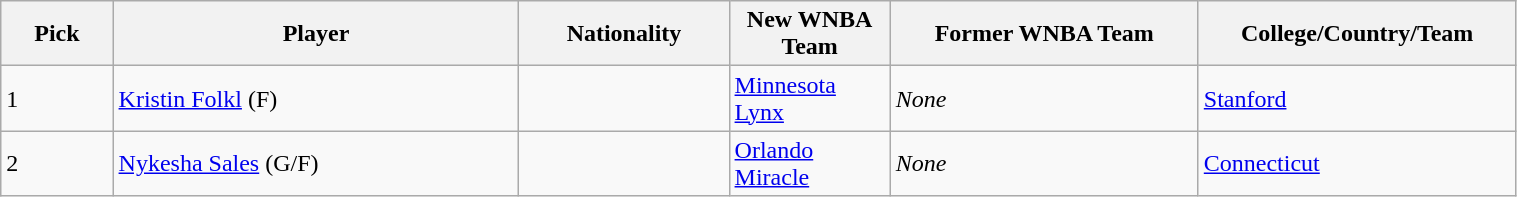<table class="wikitable" style="width:80%">
<tr>
<th width=50>Pick</th>
<th width=200>Player</th>
<th width=100>Nationality</th>
<th width=75>New WNBA Team</th>
<th width=150>Former WNBA Team</th>
<th width=100>College/Country/Team</th>
</tr>
<tr>
<td>1</td>
<td><a href='#'>Kristin Folkl</a> (F)</td>
<td></td>
<td><a href='#'>Minnesota Lynx</a></td>
<td><em>None</em></td>
<td><a href='#'>Stanford</a></td>
</tr>
<tr>
<td>2</td>
<td><a href='#'>Nykesha Sales</a> (G/F)</td>
<td></td>
<td><a href='#'>Orlando Miracle</a></td>
<td><em>None</em></td>
<td><a href='#'>Connecticut</a></td>
</tr>
</table>
